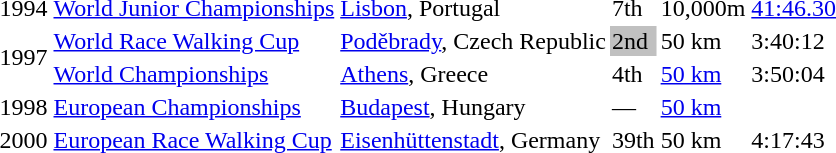<table>
<tr>
<td>1994</td>
<td><a href='#'>World Junior Championships</a></td>
<td><a href='#'>Lisbon</a>, Portugal</td>
<td>7th</td>
<td>10,000m</td>
<td><a href='#'>41:46.30</a></td>
</tr>
<tr>
<td rowspan=2>1997</td>
<td><a href='#'>World Race Walking Cup</a></td>
<td><a href='#'>Poděbrady</a>, Czech Republic</td>
<td bgcolor="silver">2nd</td>
<td>50 km</td>
<td>3:40:12</td>
</tr>
<tr>
<td><a href='#'>World Championships</a></td>
<td><a href='#'>Athens</a>, Greece</td>
<td>4th</td>
<td><a href='#'>50 km</a></td>
<td>3:50:04</td>
</tr>
<tr>
<td>1998</td>
<td><a href='#'>European Championships</a></td>
<td><a href='#'>Budapest</a>, Hungary</td>
<td>—</td>
<td><a href='#'>50 km</a></td>
<td></td>
</tr>
<tr>
<td>2000</td>
<td><a href='#'>European Race Walking Cup</a></td>
<td><a href='#'>Eisenhüttenstadt</a>, Germany</td>
<td>39th</td>
<td>50 km</td>
<td>4:17:43</td>
</tr>
</table>
